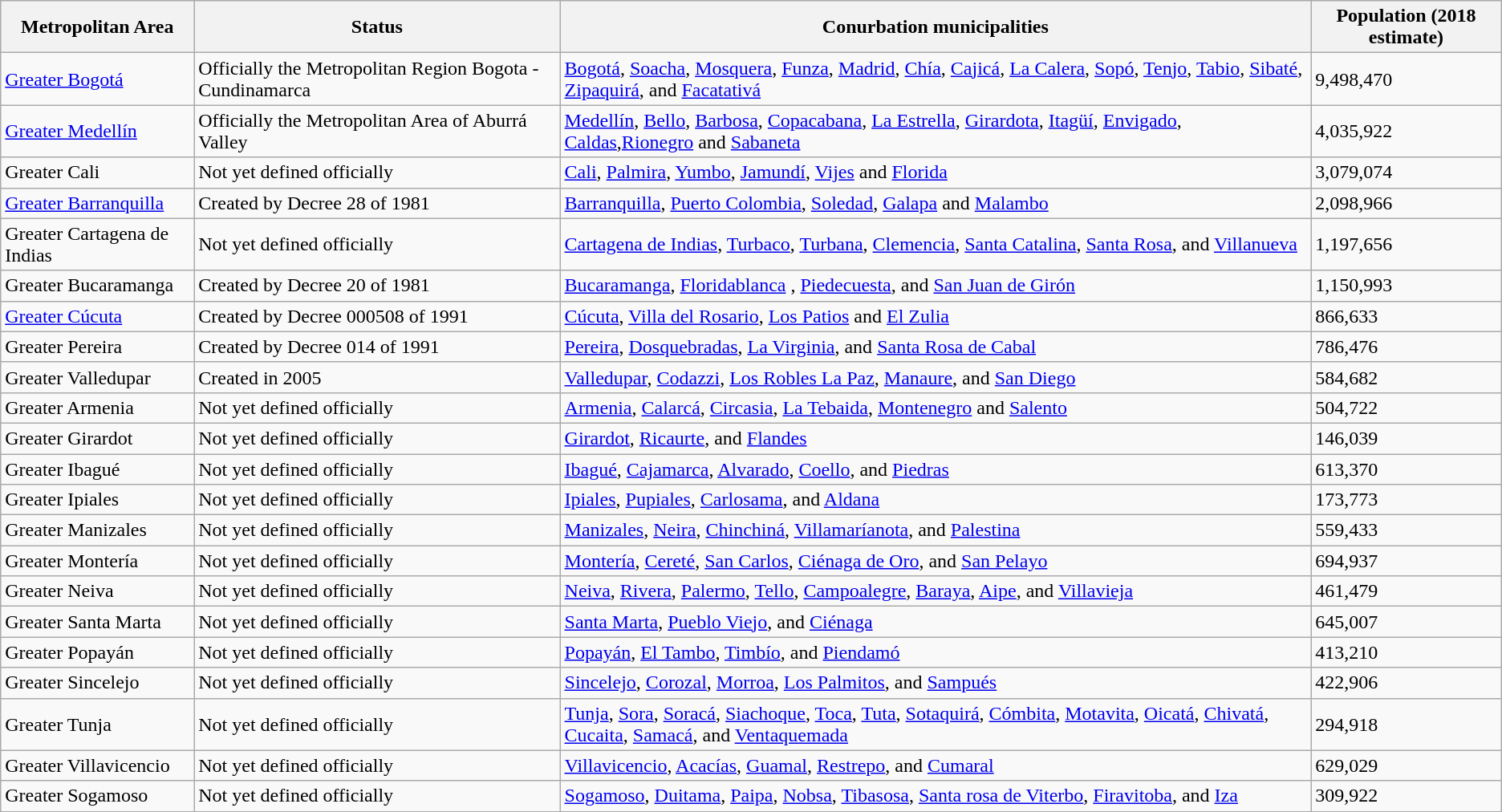<table class="wikitable sortable">
<tr>
<th>Metropolitan Area</th>
<th>Status</th>
<th>Conurbation municipalities</th>
<th>Population (2018 estimate)</th>
</tr>
<tr>
<td><a href='#'>Greater Bogotá</a></td>
<td>Officially the Metropolitan Region Bogota - Cundinamarca</td>
<td><a href='#'>Bogotá</a>, <a href='#'>Soacha</a>, <a href='#'>Mosquera</a>, <a href='#'>Funza</a>, <a href='#'>Madrid</a>, <a href='#'>Chía</a>, <a href='#'>Cajicá</a>, <a href='#'>La Calera</a>, <a href='#'>Sopó</a>, <a href='#'>Tenjo</a>, <a href='#'>Tabio</a>, <a href='#'>Sibaté</a>, <a href='#'>Zipaquirá</a>, and <a href='#'>Facatativá</a></td>
<td>9,498,470</td>
</tr>
<tr>
<td><a href='#'>Greater Medellín</a></td>
<td>Officially the Metropolitan Area of Aburrá Valley</td>
<td><a href='#'>Medellín</a>, <a href='#'>Bello</a>, <a href='#'>Barbosa</a>, <a href='#'>Copacabana</a>, <a href='#'>La Estrella</a>, <a href='#'>Girardota</a>, <a href='#'>Itagüí</a>, <a href='#'>Envigado</a>, <a href='#'>Caldas</a>,<a href='#'>Rionegro</a> and <a href='#'>Sabaneta</a></td>
<td>4,035,922</td>
</tr>
<tr>
<td>Greater Cali</td>
<td>Not yet defined officially</td>
<td><a href='#'>Cali</a>, <a href='#'>Palmira</a>, <a href='#'>Yumbo</a>, <a href='#'>Jamundí</a>, <a href='#'>Vijes</a> and <a href='#'>Florida</a></td>
<td>3,079,074</td>
</tr>
<tr>
<td><a href='#'>Greater Barranquilla</a></td>
<td>Created by Decree 28 of 1981</td>
<td><a href='#'>Barranquilla</a>, <a href='#'>Puerto Colombia</a>, <a href='#'>Soledad</a>, <a href='#'>Galapa</a> and <a href='#'>Malambo</a></td>
<td>2,098,966</td>
</tr>
<tr>
<td>Greater Cartagena de Indias</td>
<td>Not yet defined officially</td>
<td><a href='#'>Cartagena de Indias</a>, <a href='#'>Turbaco</a>, <a href='#'>Turbana</a>, <a href='#'>Clemencia</a>, <a href='#'>Santa Catalina</a>, <a href='#'>Santa Rosa</a>, and <a href='#'>Villanueva</a></td>
<td>1,197,656</td>
</tr>
<tr>
<td>Greater Bucaramanga</td>
<td>Created by Decree 20 of 1981</td>
<td><a href='#'>Bucaramanga</a>, <a href='#'>Floridablanca</a> , <a href='#'>Piedecuesta</a>, and <a href='#'>San Juan de Girón</a></td>
<td>1,150,993</td>
</tr>
<tr>
<td><a href='#'>Greater Cúcuta</a></td>
<td>Created by Decree 000508 of 1991</td>
<td><a href='#'>Cúcuta</a>, <a href='#'>Villa del Rosario</a>, <a href='#'>Los Patios</a> and <a href='#'>El Zulia</a></td>
<td>866,633</td>
</tr>
<tr>
<td>Greater Pereira</td>
<td>Created by Decree 014 of 1991</td>
<td><a href='#'>Pereira</a>, <a href='#'>Dosquebradas</a>, <a href='#'>La Virginia</a>, and <a href='#'>Santa Rosa de Cabal</a></td>
<td>786,476</td>
</tr>
<tr>
<td>Greater Valledupar</td>
<td>Created in 2005</td>
<td><a href='#'>Valledupar</a>, <a href='#'>Codazzi</a>, <a href='#'>Los Robles La Paz</a>, <a href='#'>Manaure</a>, and <a href='#'>San Diego</a></td>
<td>584,682</td>
</tr>
<tr>
<td>Greater Armenia</td>
<td>Not yet defined officially</td>
<td><a href='#'>Armenia</a>, <a href='#'>Calarcá</a>, <a href='#'>Circasia</a>, <a href='#'>La Tebaida</a>, <a href='#'>Montenegro</a> and <a href='#'>Salento</a></td>
<td>504,722</td>
</tr>
<tr>
<td>Greater Girardot</td>
<td>Not yet defined officially</td>
<td><a href='#'>Girardot</a>, <a href='#'>Ricaurte</a>, and <a href='#'>Flandes</a></td>
<td>146,039</td>
</tr>
<tr>
<td>Greater Ibagué</td>
<td>Not yet defined officially</td>
<td><a href='#'>Ibagué</a>, <a href='#'>Cajamarca</a>, <a href='#'>Alvarado</a>, <a href='#'>Coello</a>, and <a href='#'>Piedras</a></td>
<td>613,370</td>
</tr>
<tr>
<td>Greater Ipiales</td>
<td>Not yet defined officially</td>
<td><a href='#'>Ipiales</a>, <a href='#'>Pupiales</a>, <a href='#'>Carlosama</a>, and <a href='#'>Aldana</a></td>
<td>173,773</td>
</tr>
<tr>
<td>Greater Manizales</td>
<td>Not yet defined officially</td>
<td><a href='#'>Manizales</a>, <a href='#'>Neira</a>, <a href='#'>Chinchiná</a>, <a href='#'>Villamaríanota</a>, and <a href='#'>Palestina</a></td>
<td>559,433</td>
</tr>
<tr>
<td>Greater Montería</td>
<td>Not yet defined officially</td>
<td><a href='#'>Montería</a>, <a href='#'>Cereté</a>, <a href='#'>San Carlos</a>, <a href='#'>Ciénaga de Oro</a>, and <a href='#'>San Pelayo</a></td>
<td>694,937</td>
</tr>
<tr>
<td>Greater Neiva</td>
<td>Not yet defined officially</td>
<td><a href='#'>Neiva</a>, <a href='#'>Rivera</a>, <a href='#'>Palermo</a>, <a href='#'>Tello</a>, <a href='#'>Campoalegre</a>, <a href='#'>Baraya</a>, <a href='#'>Aipe</a>, and <a href='#'>Villavieja</a></td>
<td>461,479</td>
</tr>
<tr>
<td>Greater Santa Marta</td>
<td>Not yet defined officially</td>
<td><a href='#'>Santa Marta</a>, <a href='#'>Pueblo Viejo</a>, and <a href='#'>Ciénaga</a></td>
<td>645,007</td>
</tr>
<tr>
<td>Greater Popayán</td>
<td>Not yet defined officially</td>
<td><a href='#'>Popayán</a>, <a href='#'>El Tambo</a>, <a href='#'>Timbío</a>, and <a href='#'>Piendamó</a></td>
<td>413,210</td>
</tr>
<tr>
<td>Greater Sincelejo</td>
<td>Not yet defined officially</td>
<td><a href='#'>Sincelejo</a>, <a href='#'>Corozal</a>, <a href='#'>Morroa</a>, <a href='#'>Los Palmitos</a>, and <a href='#'>Sampués</a></td>
<td>422,906</td>
</tr>
<tr>
<td>Greater Tunja</td>
<td>Not yet defined officially</td>
<td><a href='#'>Tunja</a>, <a href='#'>Sora</a>, <a href='#'>Soracá</a>, <a href='#'>Siachoque</a>, <a href='#'>Toca</a>, <a href='#'>Tuta</a>, <a href='#'>Sotaquirá</a>, <a href='#'>Cómbita</a>, <a href='#'>Motavita</a>, <a href='#'>Oicatá</a>, <a href='#'>Chivatá</a>, <a href='#'>Cucaita</a>, <a href='#'>Samacá</a>, and <a href='#'>Ventaquemada</a></td>
<td>294,918</td>
</tr>
<tr>
<td>Greater Villavicencio</td>
<td>Not yet defined officially</td>
<td><a href='#'>Villavicencio</a>, <a href='#'>Acacías</a>, <a href='#'>Guamal</a>, <a href='#'>Restrepo</a>, and <a href='#'>Cumaral</a></td>
<td>629,029</td>
</tr>
<tr>
<td>Greater Sogamoso</td>
<td>Not yet defined officially</td>
<td><a href='#'>Sogamoso</a>, <a href='#'>Duitama</a>, <a href='#'>Paipa</a>, <a href='#'>Nobsa</a>, <a href='#'>Tibasosa</a>, <a href='#'>Santa rosa de Viterbo</a>, <a href='#'>Firavitoba</a>, and <a href='#'>Iza</a></td>
<td>309,922</td>
</tr>
</table>
